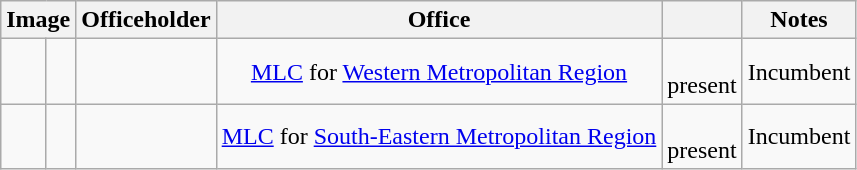<table class="wikitable" style="text-align:center" "width:100%">
<tr>
<th colspan=2>Image</th>
<th>Officeholder</th>
<th>Office</th>
<th></th>
<th>Notes</th>
</tr>
<tr>
<td> </td>
<td></td>
<td></td>
<td><a href='#'>MLC</a> for <a href='#'>Western Metropolitan Region</a></td>
<td><br>present</td>
<td>Incumbent</td>
</tr>
<tr>
<td> </td>
<td></td>
<td></td>
<td><a href='#'>MLC</a> for <a href='#'>South-Eastern Metropolitan Region</a></td>
<td><br>present</td>
<td>Incumbent</td>
</tr>
</table>
